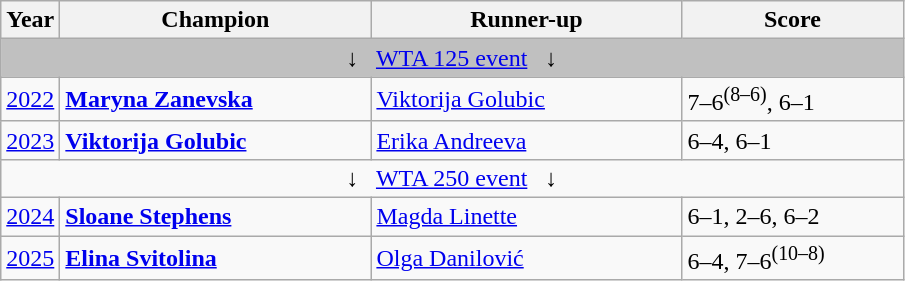<table class="wikitable">
<tr>
<th>Year</th>
<th width="200">Champion</th>
<th width="200">Runner-up</th>
<th width="140">Score</th>
</tr>
<tr>
<td colspan="4" align="center" bgcolor=silver>↓   <a href='#'>WTA 125 event</a>   ↓</td>
</tr>
<tr>
<td><a href='#'>2022</a></td>
<td> <strong><a href='#'>Maryna Zanevska</a></strong></td>
<td> <a href='#'>Viktorija Golubic</a></td>
<td>7–6<sup>(8–6)</sup>, 6–1</td>
</tr>
<tr>
<td><a href='#'>2023</a></td>
<td> <strong><a href='#'>Viktorija Golubic</a></strong></td>
<td> <a href='#'>Erika Andreeva</a></td>
<td>6–4, 6–1</td>
</tr>
<tr>
<td colspan="4" align="center">↓   <a href='#'>WTA 250 event</a>   ↓</td>
</tr>
<tr>
<td><a href='#'>2024</a></td>
<td> <strong><a href='#'>Sloane Stephens</a></strong></td>
<td> <a href='#'>Magda Linette</a></td>
<td>6–1, 2–6, 6–2</td>
</tr>
<tr>
<td><a href='#'>2025</a></td>
<td> <strong><a href='#'>Elina Svitolina</a></strong></td>
<td> <a href='#'>Olga Danilović</a></td>
<td>6–4, 7–6<sup>(10–8)</sup></td>
</tr>
</table>
